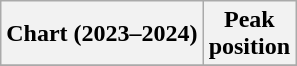<table class="wikitable plainrowheaders">
<tr>
<th>Chart (2023–2024)</th>
<th>Peak<br>position</th>
</tr>
<tr>
</tr>
</table>
